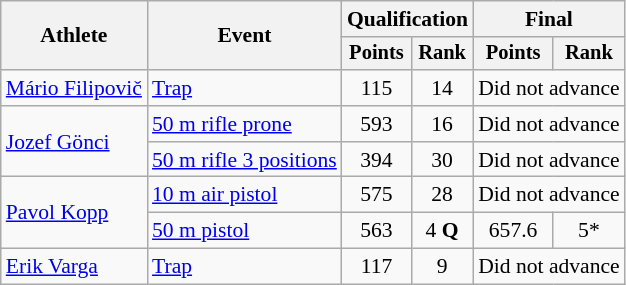<table class="wikitable" style="font-size:90%">
<tr>
<th rowspan="2">Athlete</th>
<th rowspan="2">Event</th>
<th colspan=2>Qualification</th>
<th colspan=2>Final</th>
</tr>
<tr style="font-size:95%">
<th>Points</th>
<th>Rank</th>
<th>Points</th>
<th>Rank</th>
</tr>
<tr align=center>
<td align=left><a href='#'>Mário Filipovič</a></td>
<td align=left><a href='#'>Trap</a></td>
<td>115</td>
<td>14</td>
<td colspan=2>Did not advance</td>
</tr>
<tr align=center>
<td align=left rowspan=2><a href='#'>Jozef Gönci</a></td>
<td align=left><a href='#'>50 m rifle prone</a></td>
<td>593</td>
<td>16</td>
<td colspan=2>Did not advance</td>
</tr>
<tr align=center>
<td align=left><a href='#'>50 m rifle 3 positions</a></td>
<td>394</td>
<td>30</td>
<td colspan=2>Did not advance</td>
</tr>
<tr align=center>
<td align=left rowspan=2><a href='#'>Pavol Kopp</a></td>
<td align=left><a href='#'>10 m air pistol</a></td>
<td>575</td>
<td>28</td>
<td colspan=2>Did not advance</td>
</tr>
<tr align=center>
<td align=left><a href='#'>50 m pistol</a></td>
<td>563</td>
<td>4 <strong>Q</strong></td>
<td>657.6</td>
<td>5*</td>
</tr>
<tr align=center>
<td align=left><a href='#'>Erik Varga</a></td>
<td align=left><a href='#'>Trap</a></td>
<td>117</td>
<td>9</td>
<td colspan=2>Did not advance</td>
</tr>
</table>
